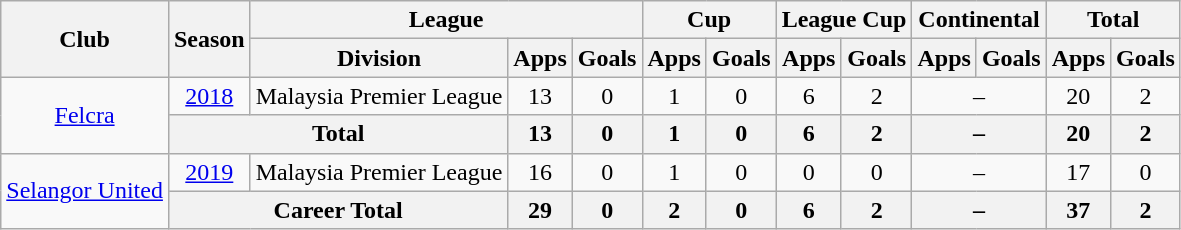<table class=wikitable style="text-align:center">
<tr>
<th rowspan=2>Club</th>
<th rowspan=2>Season</th>
<th colspan=3>League</th>
<th colspan=2>Cup</th>
<th colspan=2>League Cup</th>
<th colspan=2>Continental</th>
<th colspan=2>Total</th>
</tr>
<tr>
<th>Division</th>
<th>Apps</th>
<th>Goals</th>
<th>Apps</th>
<th>Goals</th>
<th>Apps</th>
<th>Goals</th>
<th>Apps</th>
<th>Goals</th>
<th>Apps</th>
<th>Goals</th>
</tr>
<tr>
<td rowspan=2><a href='#'>Felcra</a></td>
<td><a href='#'>2018</a></td>
<td>Malaysia Premier League</td>
<td>13</td>
<td>0</td>
<td>1</td>
<td>0</td>
<td>6</td>
<td>2</td>
<td colspan=2>–</td>
<td>20</td>
<td>2</td>
</tr>
<tr>
<th colspan="2">Total</th>
<th>13</th>
<th>0</th>
<th>1</th>
<th>0</th>
<th>6</th>
<th>2</th>
<th colspan=2>–</th>
<th>20</th>
<th>2</th>
</tr>
<tr>
<td rowspan=2><a href='#'>Selangor United</a></td>
<td><a href='#'>2019</a></td>
<td>Malaysia Premier League</td>
<td>16</td>
<td>0</td>
<td>1</td>
<td>0</td>
<td>0</td>
<td>0</td>
<td colspan=2>–</td>
<td>17</td>
<td>0</td>
</tr>
<tr>
<th colspan="2">Career Total</th>
<th>29</th>
<th>0</th>
<th>2</th>
<th>0</th>
<th>6</th>
<th>2</th>
<th colspan=2>–</th>
<th>37</th>
<th>2</th>
</tr>
</table>
